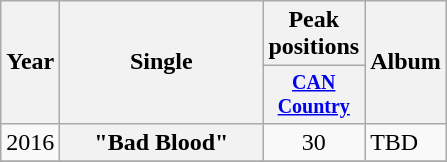<table class="wikitable plainrowheaders" style="text-align:center;">
<tr>
<th rowspan="2">Year</th>
<th rowspan="2" style="width:8em;">Single</th>
<th>Peak<br>positions</th>
<th rowspan="2">Album</th>
</tr>
<tr style="font-size:smaller;">
<th><a href='#'>CAN<br>Country</a><br></th>
</tr>
<tr>
<td>2016</td>
<th scope="row">"Bad Blood"</th>
<td>30</td>
<td align="left">TBD</td>
</tr>
<tr>
</tr>
</table>
